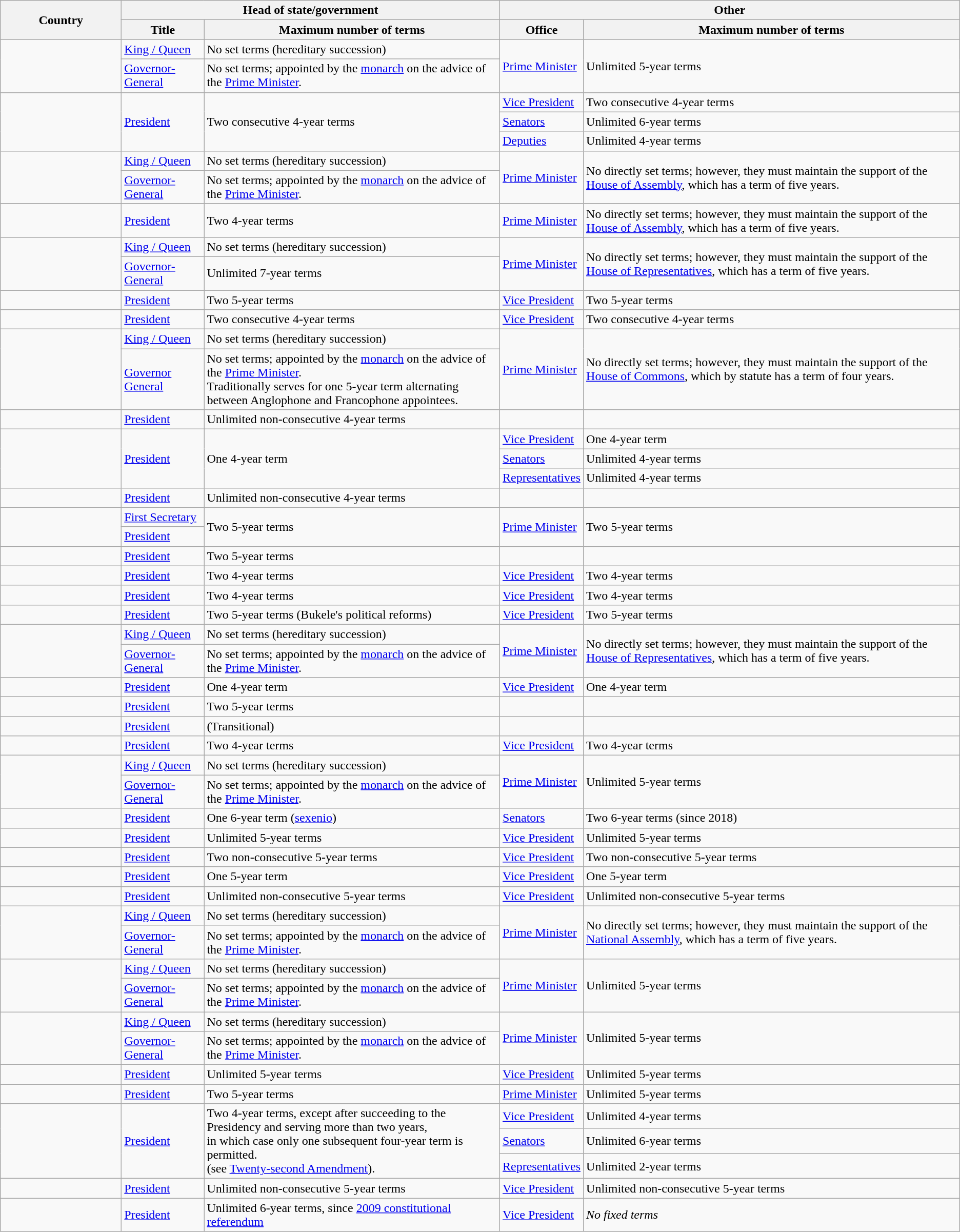<table class="wikitable sortable">
<tr>
<th width=150 rowspan="2">Country</th>
<th colspan="2">Head of state/government</th>
<th colspan="2">Other</th>
</tr>
<tr>
<th width=100>Title</th>
<th>Maximum number of terms</th>
<th width=100>Office</th>
<th>Maximum number of terms</th>
</tr>
<tr>
<td rowspan="2"></td>
<td><a href='#'>King / Queen</a></td>
<td>No set terms (hereditary succession)</td>
<td rowspan="2"><a href='#'>Prime Minister</a></td>
<td rowspan="2">Unlimited 5-year terms</td>
</tr>
<tr>
<td><a href='#'>Governor-General</a></td>
<td>No set terms; appointed by the <a href='#'>monarch</a> on the advice of the <a href='#'>Prime Minister</a>.</td>
</tr>
<tr>
<td rowspan="3"></td>
<td rowspan="3"><a href='#'>President</a></td>
<td rowspan="3">Two consecutive 4-year terms</td>
<td><a href='#'>Vice President</a></td>
<td>Two consecutive 4-year terms</td>
</tr>
<tr>
<td><a href='#'>Senators</a></td>
<td>Unlimited 6-year terms</td>
</tr>
<tr>
<td><a href='#'>Deputies</a></td>
<td>Unlimited 4-year terms</td>
</tr>
<tr>
<td rowspan="2"></td>
<td><a href='#'>King / Queen</a></td>
<td>No set terms (hereditary succession)</td>
<td rowspan="2"><a href='#'>Prime Minister</a></td>
<td rowspan="2">No directly set terms; however, they must maintain the support of the <a href='#'>House of Assembly</a>, which has a term of five years.</td>
</tr>
<tr>
<td><a href='#'>Governor-General</a></td>
<td>No set terms; appointed by the <a href='#'>monarch</a> on the advice of the <a href='#'>Prime Minister</a>.</td>
</tr>
<tr>
<td></td>
<td><a href='#'>President</a></td>
<td>Two 4-year terms</td>
<td><a href='#'>Prime Minister</a></td>
<td>No directly set terms; however, they must maintain the support of the <a href='#'>House of Assembly</a>, which has a term of five years.</td>
</tr>
<tr>
<td rowspan="2"></td>
<td><a href='#'>King / Queen</a></td>
<td>No set terms (hereditary succession)</td>
<td rowspan="2"><a href='#'>Prime Minister</a></td>
<td rowspan="2">No directly set terms; however, they must maintain the support of the <a href='#'>House of Representatives</a>, which has a term of five years.</td>
</tr>
<tr>
<td><a href='#'>Governor-General</a></td>
<td>Unlimited 7-year terms</td>
</tr>
<tr>
<td></td>
<td><a href='#'>President</a></td>
<td>Two 5-year terms</td>
<td><a href='#'>Vice President</a></td>
<td>Two 5-year terms</td>
</tr>
<tr>
<td></td>
<td><a href='#'>President</a></td>
<td>Two consecutive 4-year terms</td>
<td><a href='#'>Vice President</a></td>
<td>Two consecutive 4-year terms</td>
</tr>
<tr>
<td rowspan="2"></td>
<td><a href='#'>King / Queen</a></td>
<td>No set terms (hereditary succession)</td>
<td rowspan="2"><a href='#'>Prime Minister</a></td>
<td rowspan="2">No directly set terms; however, they must maintain the support of the <a href='#'>House of Commons</a>, which by statute has a term of four years.</td>
</tr>
<tr>
<td><a href='#'>Governor General</a></td>
<td>No set terms; appointed by the <a href='#'>monarch</a> on the advice of the <a href='#'>Prime Minister</a>.<br>Traditionally serves for one 5-year term alternating between Anglophone and Francophone appointees.</td>
</tr>
<tr>
<td></td>
<td><a href='#'>President</a></td>
<td>Unlimited non-consecutive 4-year terms</td>
<td></td>
<td></td>
</tr>
<tr>
<td rowspan="3"></td>
<td rowspan="3"><a href='#'>President</a></td>
<td rowspan="3">One 4-year term</td>
<td><a href='#'>Vice President</a></td>
<td>One 4-year term</td>
</tr>
<tr>
<td><a href='#'>Senators</a></td>
<td>Unlimited 4-year terms</td>
</tr>
<tr>
<td><a href='#'>Representatives</a></td>
<td>Unlimited 4-year terms</td>
</tr>
<tr>
<td></td>
<td><a href='#'>President</a></td>
<td>Unlimited non-consecutive 4-year terms</td>
<td></td>
<td></td>
</tr>
<tr>
<td rowspan="2"></td>
<td><a href='#'>First Secretary</a></td>
<td rowspan="2">Two 5-year terms</td>
<td rowspan="2"><a href='#'>Prime Minister</a></td>
<td rowspan="2">Two 5-year terms</td>
</tr>
<tr>
<td><a href='#'>President</a></td>
</tr>
<tr>
<td></td>
<td><a href='#'>President</a></td>
<td>Two 5-year terms</td>
<td></td>
<td></td>
</tr>
<tr>
<td></td>
<td><a href='#'>President</a></td>
<td>Two 4-year terms</td>
<td><a href='#'>Vice President</a></td>
<td>Two 4-year terms</td>
</tr>
<tr>
<td></td>
<td><a href='#'>President</a></td>
<td>Two 4-year terms</td>
<td><a href='#'>Vice President</a></td>
<td>Two 4-year terms</td>
</tr>
<tr>
<td></td>
<td><a href='#'>President</a></td>
<td>Two 5-year terms (Bukele's political reforms)</td>
<td><a href='#'>Vice President</a></td>
<td>Two 5-year terms</td>
</tr>
<tr>
<td rowspan="2"></td>
<td><a href='#'>King / Queen</a></td>
<td>No set terms (hereditary succession)</td>
<td rowspan="2"><a href='#'>Prime Minister</a></td>
<td rowspan="2">No directly set terms; however, they must maintain the support of the <a href='#'>House of Representatives</a>, which has a term of five years.</td>
</tr>
<tr>
<td><a href='#'>Governor-General</a></td>
<td>No set terms; appointed by the <a href='#'>monarch</a> on the advice of the <a href='#'>Prime Minister</a>.</td>
</tr>
<tr>
<td></td>
<td><a href='#'>President</a></td>
<td>One 4-year term</td>
<td><a href='#'>Vice President</a></td>
<td>One 4-year term</td>
</tr>
<tr>
<td></td>
<td><a href='#'>President</a></td>
<td>Two 5-year terms</td>
<td></td>
<td></td>
</tr>
<tr>
<td></td>
<td><a href='#'>President</a></td>
<td>(Transitional)</td>
<td></td>
<td></td>
</tr>
<tr>
<td></td>
<td><a href='#'>President</a></td>
<td>Two 4-year terms</td>
<td><a href='#'>Vice President</a></td>
<td>Two 4-year terms</td>
</tr>
<tr>
<td rowspan="2"></td>
<td><a href='#'>King / Queen</a></td>
<td>No set terms (hereditary succession)</td>
<td rowspan="2"><a href='#'>Prime Minister</a></td>
<td rowspan="2">Unlimited 5-year terms</td>
</tr>
<tr>
<td><a href='#'>Governor-General</a></td>
<td>No set terms; appointed by the <a href='#'>monarch</a> on the advice of the <a href='#'>Prime Minister</a>.</td>
</tr>
<tr>
<td></td>
<td><a href='#'>President</a></td>
<td>One 6-year term (<a href='#'>sexenio</a>)</td>
<td><a href='#'>Senators</a></td>
<td>Two 6-year terms (since 2018)</td>
</tr>
<tr>
<td></td>
<td><a href='#'>President</a></td>
<td>Unlimited 5-year terms</td>
<td><a href='#'>Vice President</a></td>
<td>Unlimited 5-year terms</td>
</tr>
<tr>
<td></td>
<td><a href='#'>President</a></td>
<td>Two non-consecutive 5-year terms</td>
<td><a href='#'>Vice President</a></td>
<td>Two non-consecutive 5-year terms</td>
</tr>
<tr>
<td></td>
<td><a href='#'>President</a></td>
<td>One 5-year term</td>
<td><a href='#'>Vice President</a></td>
<td>One 5-year term</td>
</tr>
<tr>
<td></td>
<td><a href='#'>President</a></td>
<td>Unlimited non-consecutive 5-year terms</td>
<td><a href='#'>Vice President</a></td>
<td>Unlimited non-consecutive 5-year terms</td>
</tr>
<tr>
<td rowspan="2"></td>
<td><a href='#'>King / Queen</a></td>
<td>No set terms (hereditary succession)</td>
<td rowspan="2"><a href='#'>Prime Minister</a></td>
<td rowspan="2">No directly set terms; however, they must maintain the support of the <a href='#'>National Assembly</a>, which has a term of five years.</td>
</tr>
<tr>
<td><a href='#'>Governor-General</a></td>
<td>No set terms; appointed by the <a href='#'>monarch</a> on the advice of the <a href='#'>Prime Minister</a>.</td>
</tr>
<tr>
<td rowspan="2"></td>
<td><a href='#'>King / Queen</a></td>
<td>No set terms (hereditary succession)</td>
<td rowspan="2"><a href='#'>Prime Minister</a></td>
<td rowspan="2">Unlimited 5-year terms</td>
</tr>
<tr>
<td><a href='#'>Governor-General</a></td>
<td>No set terms; appointed by the <a href='#'>monarch</a> on the advice of the <a href='#'>Prime Minister</a>.</td>
</tr>
<tr>
<td rowspan="2"></td>
<td><a href='#'>King / Queen</a></td>
<td>No set terms (hereditary succession)</td>
<td rowspan="2"><a href='#'>Prime Minister</a></td>
<td rowspan="2">Unlimited 5-year terms</td>
</tr>
<tr>
<td><a href='#'>Governor-General</a></td>
<td>No set terms; appointed by the <a href='#'>monarch</a> on the advice of the <a href='#'>Prime Minister</a>.</td>
</tr>
<tr>
<td></td>
<td><a href='#'>President</a></td>
<td>Unlimited 5-year terms</td>
<td><a href='#'>Vice President</a></td>
<td>Unlimited 5-year terms</td>
</tr>
<tr>
<td></td>
<td><a href='#'>President</a></td>
<td>Two 5-year terms</td>
<td><a href='#'>Prime Minister</a></td>
<td>Unlimited 5-year terms</td>
</tr>
<tr>
<td rowspan="3"></td>
<td rowspan="3"><a href='#'>President</a></td>
<td rowspan="3">Two 4-year terms, except after succeeding to the Presidency and serving more than two years,<br>in which case only one subsequent four-year term is permitted.<br>(see <a href='#'>Twenty-second Amendment</a>).</td>
<td><a href='#'>Vice President</a></td>
<td>Unlimited 4-year terms</td>
</tr>
<tr>
<td><a href='#'>Senators</a></td>
<td>Unlimited 6-year terms</td>
</tr>
<tr>
<td><a href='#'>Representatives</a></td>
<td>Unlimited 2-year terms</td>
</tr>
<tr>
<td></td>
<td><a href='#'>President</a></td>
<td>Unlimited non-consecutive 5-year terms</td>
<td><a href='#'>Vice President</a></td>
<td>Unlimited non-consecutive 5-year terms</td>
</tr>
<tr>
<td></td>
<td><a href='#'>President</a></td>
<td>Unlimited 6-year terms, since <a href='#'>2009 constitutional referendum</a></td>
<td><a href='#'>Vice President</a></td>
<td><em>No fixed terms</em></td>
</tr>
</table>
